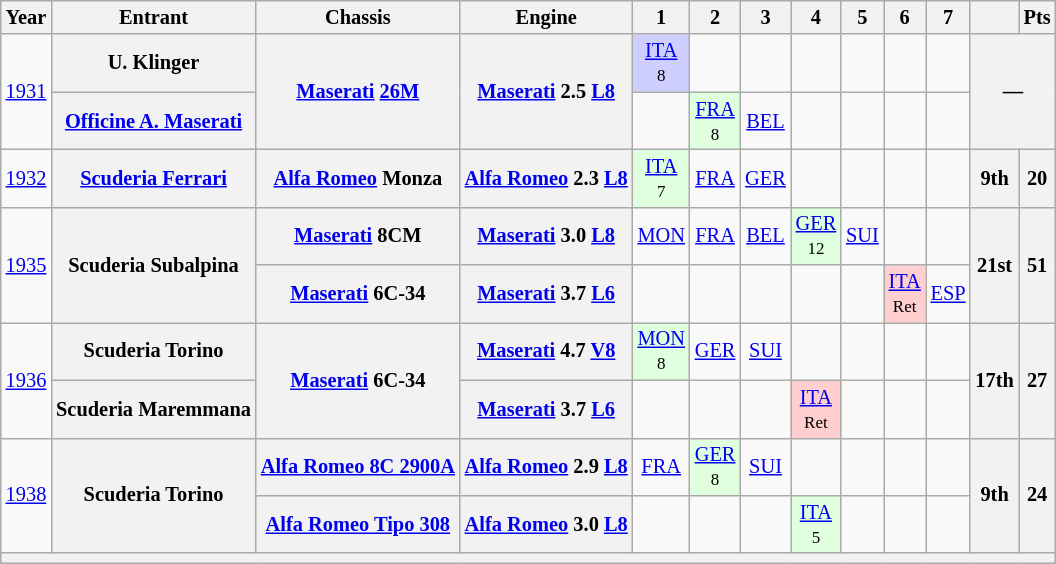<table class="wikitable" style="text-align:center; font-size:85%">
<tr>
<th>Year</th>
<th>Entrant</th>
<th>Chassis</th>
<th>Engine</th>
<th>1</th>
<th>2</th>
<th>3</th>
<th>4</th>
<th>5</th>
<th>6</th>
<th>7</th>
<th></th>
<th>Pts</th>
</tr>
<tr>
<td rowspan=2><a href='#'>1931</a></td>
<th nowrap>U. Klinger</th>
<th rowspan=2 nowrap><a href='#'>Maserati</a> <a href='#'>26M</a></th>
<th rowspan=2 nowrap><a href='#'>Maserati</a> 2.5 <a href='#'>L8</a></th>
<td style="background:#cfcfff;"><a href='#'>ITA</a><br><small>8</small></td>
<td></td>
<td></td>
<td></td>
<td></td>
<td></td>
<td></td>
<th colspan=2 rowspan=2>—</th>
</tr>
<tr>
<th nowrap><a href='#'>Officine A. Maserati</a></th>
<td></td>
<td style="background:#dfffdf;"><a href='#'>FRA</a><br><small>8</small></td>
<td><a href='#'>BEL</a></td>
<td></td>
<td></td>
<td></td>
<td></td>
</tr>
<tr>
<td><a href='#'>1932</a></td>
<th nowrap><a href='#'>Scuderia Ferrari</a></th>
<th nowrap><a href='#'>Alfa Romeo</a> Monza</th>
<th nowrap><a href='#'>Alfa Romeo</a> 2.3 <a href='#'>L8</a></th>
<td style="background:#dfffdf;"><a href='#'>ITA</a><br><small>7</small></td>
<td><a href='#'>FRA</a></td>
<td><a href='#'>GER</a></td>
<td></td>
<td></td>
<td></td>
<td></td>
<th>9th</th>
<th>20</th>
</tr>
<tr>
<td rowspan=2><a href='#'>1935</a></td>
<th rowspan=2 nowrap>Scuderia Subalpina</th>
<th nowrap><a href='#'>Maserati</a> 8CM</th>
<th nowrap><a href='#'>Maserati</a> 3.0 <a href='#'>L8</a></th>
<td><a href='#'>MON</a></td>
<td><a href='#'>FRA</a></td>
<td><a href='#'>BEL</a></td>
<td style="background:#DFFFDF;"><a href='#'>GER</a><br><small>12</small></td>
<td><a href='#'>SUI</a></td>
<td></td>
<td></td>
<th rowspan=2>21st</th>
<th rowspan=2>51</th>
</tr>
<tr>
<th nowrap><a href='#'>Maserati</a> 6C-34</th>
<th nowrap><a href='#'>Maserati</a> 3.7 <a href='#'>L6</a></th>
<td></td>
<td></td>
<td></td>
<td></td>
<td></td>
<td style="background:#FFCFCF;"><a href='#'>ITA</a><br><small>Ret</small></td>
<td><a href='#'>ESP</a></td>
</tr>
<tr>
<td rowspan=2><a href='#'>1936</a></td>
<th nowrap>Scuderia Torino</th>
<th rowspan=2 nowrap><a href='#'>Maserati</a> 6C-34</th>
<th nowrap><a href='#'>Maserati</a> 4.7 <a href='#'>V8</a></th>
<td style="background:#DFFFDF;"><a href='#'>MON</a><br><small>8</small></td>
<td><a href='#'>GER</a></td>
<td><a href='#'>SUI</a></td>
<td></td>
<td></td>
<td></td>
<td></td>
<th rowspan=2>17th</th>
<th rowspan=2>27</th>
</tr>
<tr>
<th nowrap>Scuderia Maremmana</th>
<th nowrap><a href='#'>Maserati</a> 3.7 <a href='#'>L6</a></th>
<td></td>
<td></td>
<td></td>
<td style="background:#ffcfcf;"><a href='#'>ITA</a><br><small>Ret</small></td>
<td></td>
<td></td>
<td></td>
</tr>
<tr>
<td rowspan=2><a href='#'>1938</a></td>
<th rowspan=2 nowrap>Scuderia Torino</th>
<th nowrap><a href='#'>Alfa Romeo 8C 2900A</a></th>
<th nowrap><a href='#'>Alfa Romeo</a> 2.9 <a href='#'>L8</a></th>
<td><a href='#'>FRA</a></td>
<td style="background:#DFFFDF;"><a href='#'>GER</a><br><small>8</small></td>
<td><a href='#'>SUI</a></td>
<td></td>
<td></td>
<td></td>
<td></td>
<th rowspan=2>9th</th>
<th rowspan=2>24</th>
</tr>
<tr>
<th nowrap><a href='#'>Alfa Romeo Tipo 308</a></th>
<th nowrap><a href='#'>Alfa Romeo</a> 3.0 <a href='#'>L8</a></th>
<td></td>
<td></td>
<td></td>
<td style="background:#DFFFDF;"><a href='#'>ITA</a><br><small>5</small></td>
<td></td>
<td></td>
<td></td>
</tr>
<tr>
<th colspan=13></th>
</tr>
</table>
